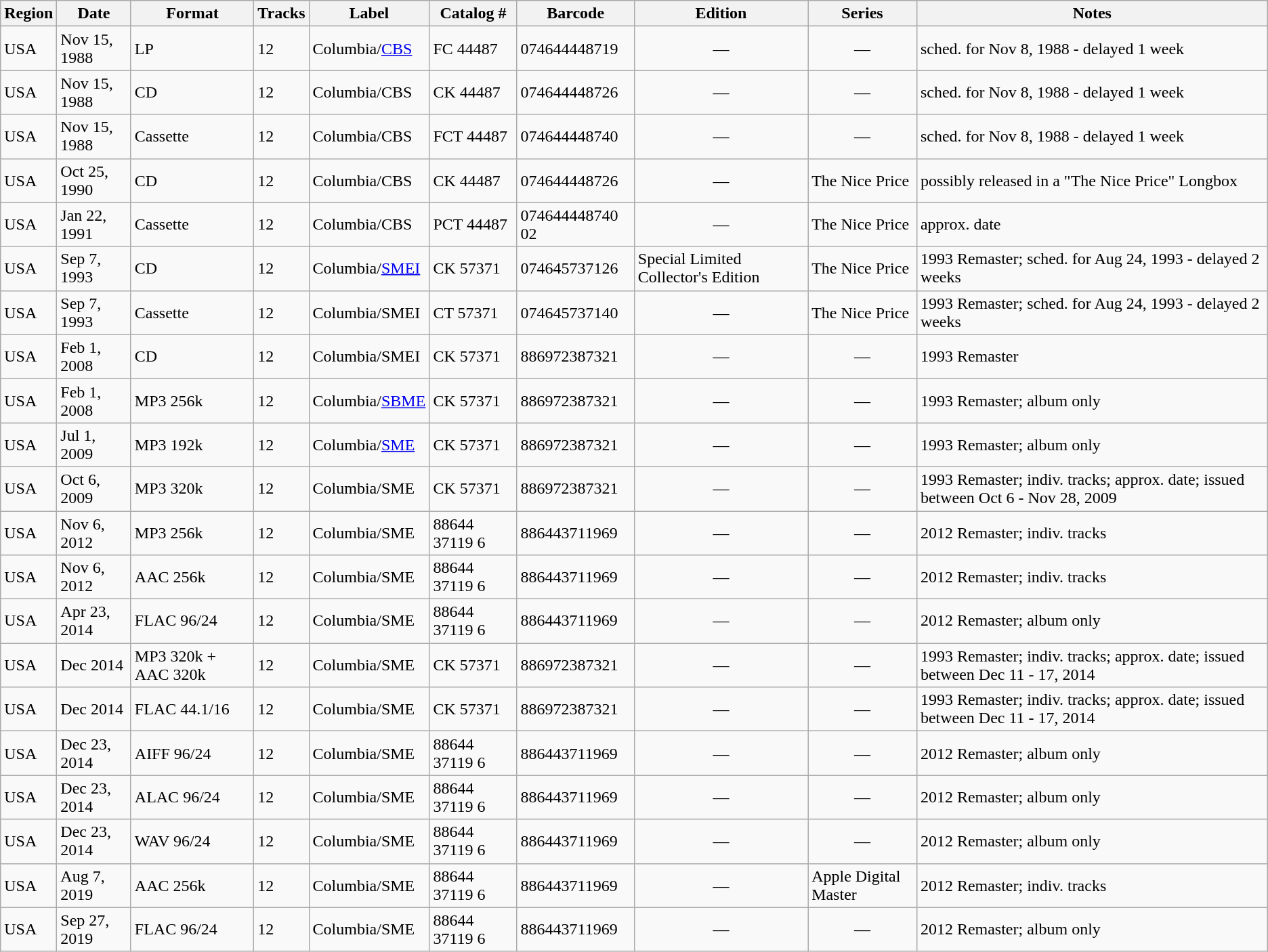<table class="wikitable">
<tr>
<th>Region</th>
<th>Date</th>
<th>Format</th>
<th>Tracks</th>
<th>Label</th>
<th>Catalog #</th>
<th>Barcode</th>
<th>Edition</th>
<th>Series</th>
<th>Notes</th>
</tr>
<tr>
<td>USA</td>
<td>Nov 15, 1988</td>
<td>LP</td>
<td>12</td>
<td>Columbia/<a href='#'>CBS</a></td>
<td>FC 44487</td>
<td>074644448719</td>
<td align="center">—</td>
<td align="center">—</td>
<td>sched. for Nov 8, 1988 - delayed 1 week</td>
</tr>
<tr>
<td>USA</td>
<td>Nov 15, 1988</td>
<td>CD</td>
<td>12</td>
<td>Columbia/CBS</td>
<td>CK 44487</td>
<td>074644448726</td>
<td align="center">—</td>
<td align="center">—</td>
<td>sched. for Nov 8, 1988 - delayed 1 week</td>
</tr>
<tr>
<td>USA</td>
<td>Nov 15, 1988</td>
<td>Cassette</td>
<td>12</td>
<td>Columbia/CBS</td>
<td>FCT 44487</td>
<td>074644448740</td>
<td align="center">—</td>
<td align="center">—</td>
<td>sched. for Nov 8, 1988 - delayed 1 week</td>
</tr>
<tr>
<td>USA</td>
<td>Oct 25, 1990</td>
<td>CD</td>
<td>12</td>
<td>Columbia/CBS</td>
<td>CK 44487</td>
<td>074644448726</td>
<td align="center">—</td>
<td>The Nice Price</td>
<td>possibly released in a "The Nice Price" Longbox</td>
</tr>
<tr>
<td>USA</td>
<td>Jan 22, 1991</td>
<td>Cassette</td>
<td>12</td>
<td>Columbia/CBS</td>
<td>PCT 44487</td>
<td>074644448740 02</td>
<td align="center">—</td>
<td>The Nice Price</td>
<td>approx. date</td>
</tr>
<tr>
<td>USA</td>
<td>Sep 7, 1993</td>
<td>CD</td>
<td>12</td>
<td>Columbia/<a href='#'>SMEI</a></td>
<td>CK 57371</td>
<td>074645737126</td>
<td>Special Limited Collector's Edition</td>
<td>The Nice Price</td>
<td>1993 Remaster; sched. for Aug 24, 1993 - delayed 2 weeks</td>
</tr>
<tr>
<td>USA</td>
<td>Sep 7, 1993</td>
<td>Cassette</td>
<td>12</td>
<td>Columbia/SMEI</td>
<td>CT 57371</td>
<td>074645737140</td>
<td align="center">—</td>
<td>The Nice Price</td>
<td>1993 Remaster; sched. for Aug 24, 1993 - delayed 2 weeks</td>
</tr>
<tr>
<td>USA</td>
<td>Feb 1, 2008</td>
<td>CD</td>
<td>12</td>
<td>Columbia/SMEI</td>
<td>CK 57371</td>
<td>886972387321</td>
<td align="center">—</td>
<td align="center">—</td>
<td>1993 Remaster</td>
</tr>
<tr>
<td>USA</td>
<td>Feb 1, 2008</td>
<td>MP3 256k</td>
<td>12</td>
<td>Columbia/<a href='#'>SBME</a></td>
<td>CK 57371</td>
<td>886972387321</td>
<td align="center">—</td>
<td align="center">—</td>
<td>1993 Remaster; album only</td>
</tr>
<tr>
<td>USA</td>
<td>Jul 1, 2009</td>
<td>MP3 192k</td>
<td>12</td>
<td>Columbia/<a href='#'>SME</a></td>
<td>CK 57371</td>
<td>886972387321</td>
<td align="center">—</td>
<td align="center">—</td>
<td>1993 Remaster; album only</td>
</tr>
<tr>
<td>USA</td>
<td>Oct 6, 2009</td>
<td>MP3 320k</td>
<td>12</td>
<td>Columbia/SME</td>
<td>CK 57371</td>
<td>886972387321</td>
<td align="center">—</td>
<td align="center">—</td>
<td>1993 Remaster; indiv. tracks; approx. date; issued between Oct 6 - Nov 28, 2009</td>
</tr>
<tr>
<td>USA</td>
<td>Nov 6, 2012</td>
<td>MP3 256k</td>
<td>12</td>
<td>Columbia/SME</td>
<td>88644 37119 6</td>
<td>886443711969</td>
<td align="center">—</td>
<td align="center">—</td>
<td>2012 Remaster; indiv. tracks</td>
</tr>
<tr>
<td>USA</td>
<td>Nov 6, 2012</td>
<td>AAC 256k</td>
<td>12</td>
<td>Columbia/SME</td>
<td>88644 37119 6</td>
<td>886443711969</td>
<td align="center">—</td>
<td align="center">—</td>
<td>2012 Remaster; indiv. tracks</td>
</tr>
<tr>
<td>USA</td>
<td>Apr 23, 2014</td>
<td>FLAC 96/24</td>
<td>12</td>
<td>Columbia/SME</td>
<td>88644 37119 6</td>
<td>886443711969</td>
<td align="center">—</td>
<td align="center">—</td>
<td>2012 Remaster; album only</td>
</tr>
<tr>
<td>USA</td>
<td>Dec 2014</td>
<td>MP3 320k + AAC 320k</td>
<td>12</td>
<td>Columbia/SME</td>
<td>CK 57371</td>
<td>886972387321</td>
<td align="center">—</td>
<td align="center">—</td>
<td>1993 Remaster; indiv. tracks; approx. date; issued between Dec 11 - 17, 2014</td>
</tr>
<tr>
<td>USA</td>
<td>Dec 2014</td>
<td>FLAC 44.1/16</td>
<td>12</td>
<td>Columbia/SME</td>
<td>CK 57371</td>
<td>886972387321</td>
<td align="center">—</td>
<td align="center">—</td>
<td>1993 Remaster; indiv. tracks; approx. date; issued between Dec 11 - 17, 2014</td>
</tr>
<tr>
<td>USA</td>
<td>Dec 23, 2014</td>
<td>AIFF 96/24</td>
<td>12</td>
<td>Columbia/SME</td>
<td>88644 37119 6</td>
<td>886443711969</td>
<td align="center">—</td>
<td align="center">—</td>
<td>2012 Remaster; album only</td>
</tr>
<tr>
<td>USA</td>
<td>Dec 23, 2014</td>
<td>ALAC 96/24</td>
<td>12</td>
<td>Columbia/SME</td>
<td>88644 37119 6</td>
<td>886443711969</td>
<td align="center">—</td>
<td align="center">—</td>
<td>2012 Remaster; album only</td>
</tr>
<tr>
<td>USA</td>
<td>Dec 23, 2014</td>
<td>WAV 96/24</td>
<td>12</td>
<td>Columbia/SME</td>
<td>88644 37119 6</td>
<td>886443711969</td>
<td align="center">—</td>
<td align="center">—</td>
<td>2012 Remaster; album only</td>
</tr>
<tr>
<td>USA</td>
<td>Aug 7, 2019</td>
<td>AAC 256k</td>
<td>12</td>
<td>Columbia/SME</td>
<td>88644 37119 6</td>
<td>886443711969</td>
<td align="center">—</td>
<td>Apple Digital Master</td>
<td>2012 Remaster; indiv. tracks</td>
</tr>
<tr>
<td>USA</td>
<td>Sep 27, 2019</td>
<td>FLAC 96/24</td>
<td>12</td>
<td>Columbia/SME</td>
<td>88644 37119 6</td>
<td>886443711969</td>
<td align="center">—</td>
<td align="center">—</td>
<td>2012 Remaster; album only</td>
</tr>
</table>
